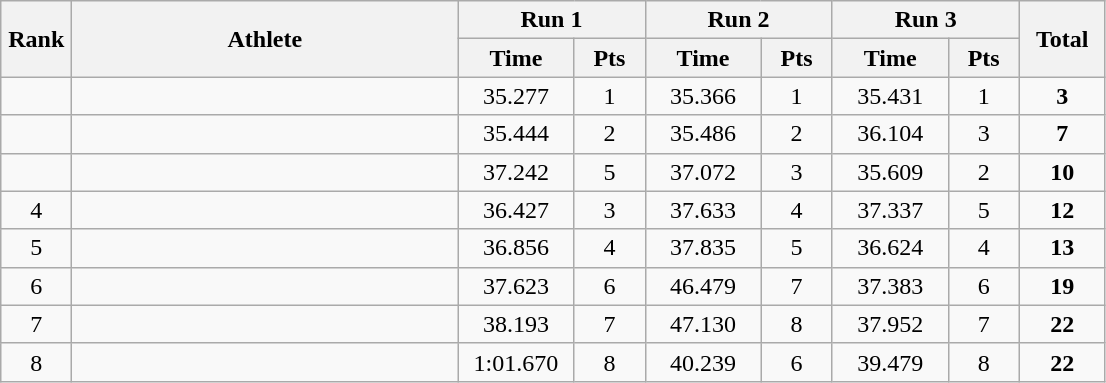<table class=wikitable style="text-align:center">
<tr>
<th rowspan="2" width=40>Rank</th>
<th rowspan="2" width=250>Athlete</th>
<th colspan="2">Run 1</th>
<th colspan="2">Run 2</th>
<th colspan="2">Run 3</th>
<th rowspan="2" width=50>Total</th>
</tr>
<tr>
<th width=70>Time</th>
<th width=40>Pts</th>
<th width=70>Time</th>
<th width=40>Pts</th>
<th width=70>Time</th>
<th width=40>Pts</th>
</tr>
<tr>
<td></td>
<td align=left></td>
<td>35.277</td>
<td>1</td>
<td>35.366</td>
<td>1</td>
<td>35.431</td>
<td>1</td>
<td><strong>3</strong></td>
</tr>
<tr>
<td></td>
<td align=left></td>
<td>35.444</td>
<td>2</td>
<td>35.486</td>
<td>2</td>
<td>36.104</td>
<td>3</td>
<td><strong>7</strong></td>
</tr>
<tr>
<td></td>
<td align=left></td>
<td>37.242</td>
<td>5</td>
<td>37.072</td>
<td>3</td>
<td>35.609</td>
<td>2</td>
<td><strong>10</strong></td>
</tr>
<tr>
<td>4</td>
<td align=left></td>
<td>36.427</td>
<td>3</td>
<td>37.633</td>
<td>4</td>
<td>37.337</td>
<td>5</td>
<td><strong>12</strong></td>
</tr>
<tr>
<td>5</td>
<td align=left></td>
<td>36.856</td>
<td>4</td>
<td>37.835</td>
<td>5</td>
<td>36.624</td>
<td>4</td>
<td><strong>13</strong></td>
</tr>
<tr>
<td>6</td>
<td align=left></td>
<td>37.623</td>
<td>6</td>
<td>46.479</td>
<td>7</td>
<td>37.383</td>
<td>6</td>
<td><strong>19</strong></td>
</tr>
<tr>
<td>7</td>
<td align=left></td>
<td>38.193</td>
<td>7</td>
<td>47.130</td>
<td>8</td>
<td>37.952</td>
<td>7</td>
<td><strong>22</strong></td>
</tr>
<tr>
<td>8</td>
<td align=left></td>
<td>1:01.670</td>
<td>8</td>
<td>40.239</td>
<td>6</td>
<td>39.479</td>
<td>8</td>
<td><strong>22</strong></td>
</tr>
</table>
